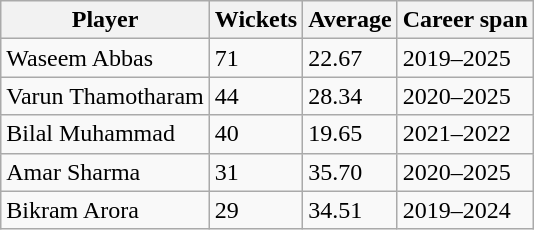<table class="wikitable">
<tr>
<th>Player</th>
<th>Wickets</th>
<th>Average</th>
<th>Career span</th>
</tr>
<tr>
<td>Waseem Abbas</td>
<td>71</td>
<td>22.67</td>
<td>2019–2025</td>
</tr>
<tr>
<td>Varun Thamotharam</td>
<td>44</td>
<td>28.34</td>
<td>2020–2025</td>
</tr>
<tr>
<td>Bilal Muhammad</td>
<td>40</td>
<td>19.65</td>
<td>2021–2022</td>
</tr>
<tr>
<td>Amar Sharma</td>
<td>31</td>
<td>35.70</td>
<td>2020–2025</td>
</tr>
<tr>
<td>Bikram Arora</td>
<td>29</td>
<td>34.51</td>
<td>2019–2024</td>
</tr>
</table>
